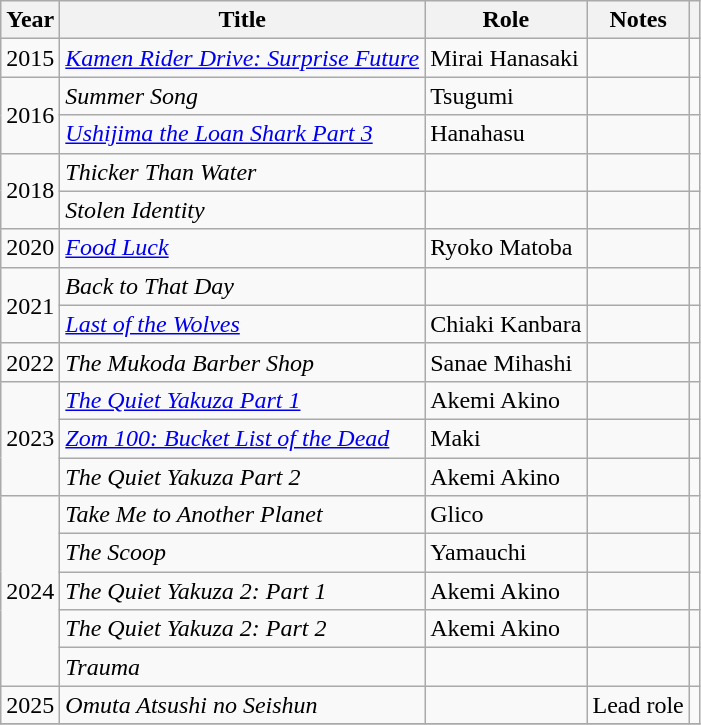<table class="wikitable">
<tr>
<th>Year</th>
<th>Title</th>
<th>Role</th>
<th>Notes</th>
<th></th>
</tr>
<tr>
<td>2015</td>
<td><em><a href='#'>Kamen Rider Drive: Surprise Future</a></em></td>
<td>Mirai Hanasaki</td>
<td></td>
<td></td>
</tr>
<tr>
<td rowspan="2">2016</td>
<td><em>Summer Song</em></td>
<td>Tsugumi</td>
<td></td>
<td></td>
</tr>
<tr>
<td><em><a href='#'>Ushijima the Loan Shark Part 3</a></em></td>
<td>Hanahasu</td>
<td></td>
<td></td>
</tr>
<tr>
<td rowspan="2">2018</td>
<td><em>Thicker Than Water</em></td>
<td></td>
<td></td>
<td></td>
</tr>
<tr>
<td><em>Stolen Identity</em></td>
<td></td>
<td></td>
<td></td>
</tr>
<tr>
<td>2020</td>
<td><em><a href='#'>Food Luck</a></em></td>
<td>Ryoko Matoba</td>
<td></td>
<td></td>
</tr>
<tr>
<td rowspan="2">2021</td>
<td><em>Back to That Day</em></td>
<td></td>
<td></td>
<td></td>
</tr>
<tr>
<td><em><a href='#'>Last of the Wolves</a></em></td>
<td>Chiaki Kanbara</td>
<td></td>
<td></td>
</tr>
<tr>
<td>2022</td>
<td><em>The Mukoda Barber Shop</em></td>
<td>Sanae Mihashi</td>
<td></td>
<td></td>
</tr>
<tr>
<td rowspan="3">2023</td>
<td><em><a href='#'>The Quiet Yakuza Part 1</a></em></td>
<td>Akemi Akino</td>
<td></td>
<td></td>
</tr>
<tr>
<td><em><a href='#'>Zom 100: Bucket List of the Dead</a></em></td>
<td>Maki</td>
<td></td>
<td></td>
</tr>
<tr>
<td><em>The Quiet Yakuza Part 2</em></td>
<td>Akemi Akino</td>
<td></td>
<td></td>
</tr>
<tr>
<td rowspan="5">2024</td>
<td><em>Take Me to Another Planet</em></td>
<td>Glico</td>
<td></td>
<td></td>
</tr>
<tr>
<td><em>The Scoop</em></td>
<td>Yamauchi</td>
<td></td>
<td></td>
</tr>
<tr>
<td><em>The Quiet Yakuza 2: Part 1</em></td>
<td>Akemi Akino</td>
<td></td>
<td></td>
</tr>
<tr>
<td><em>The Quiet Yakuza 2: Part 2</em></td>
<td>Akemi Akino</td>
<td></td>
<td></td>
</tr>
<tr>
<td><em>Trauma</em></td>
<td></td>
<td></td>
<td></td>
</tr>
<tr>
<td>2025</td>
<td><em>Omuta Atsushi no Seishun</em></td>
<td></td>
<td>Lead role</td>
<td></td>
</tr>
<tr>
</tr>
</table>
